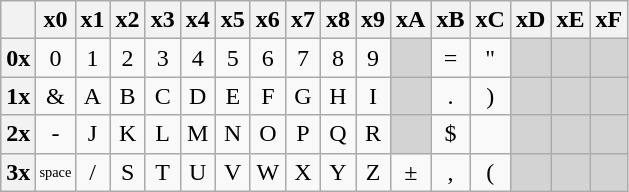<table class=wikitable style="text-align:center" border=1>
<tr>
<th></th>
<th>x0</th>
<th>x1</th>
<th>x2</th>
<th>x3</th>
<th>x4</th>
<th>x5</th>
<th>x6</th>
<th>x7</th>
<th>x8</th>
<th>x9</th>
<th>xA</th>
<th>xB</th>
<th>xC</th>
<th>xD</th>
<th>xE</th>
<th>xF</th>
</tr>
<tr>
<th>0x</th>
<td>0</td>
<td>1</td>
<td>2</td>
<td>3</td>
<td>4</td>
<td>5</td>
<td>6</td>
<td>7</td>
<td>8</td>
<td>9</td>
<td bgcolor=lightgrey></td>
<td>=</td>
<td>"</td>
<td bgcolor=lightgrey></td>
<td bgcolor=lightgrey></td>
<td bgcolor=lightgrey></td>
</tr>
<tr>
<th>1x</th>
<td>&</td>
<td>A</td>
<td>B</td>
<td>C</td>
<td>D</td>
<td>E</td>
<td>F</td>
<td>G</td>
<td>H</td>
<td>I</td>
<td bgcolor=lightgrey></td>
<td>.</td>
<td>)</td>
<td bgcolor=lightgrey></td>
<td bgcolor=lightgrey></td>
<td bgcolor=lightgrey></td>
</tr>
<tr>
<th>2x</th>
<td>-</td>
<td>J</td>
<td>K</td>
<td>L</td>
<td>M</td>
<td>N</td>
<td>O</td>
<td>P</td>
<td>Q</td>
<td>R</td>
<td bgcolor=lightgrey></td>
<td>$</td>
<td></td>
<td bgcolor=lightgrey></td>
<td bgcolor=lightgrey></td>
<td bgcolor=lightgrey></td>
</tr>
<tr>
<th>3x</th>
<td style="font-size:60%">space</td>
<td>/</td>
<td>S</td>
<td>T</td>
<td>U</td>
<td>V</td>
<td>W</td>
<td>X</td>
<td>Y</td>
<td>Z</td>
<td>±</td>
<td>,</td>
<td>(</td>
<td bgcolor=lightgrey></td>
<td bgcolor=lightgrey></td>
<td bgcolor=lightgrey></td>
</tr>
</table>
